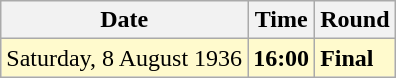<table class="wikitable">
<tr>
<th>Date</th>
<th>Time</th>
<th>Round</th>
</tr>
<tr style=background:lemonchiffon>
<td>Saturday, 8 August 1936</td>
<td><strong>16:00</strong></td>
<td><strong>Final</strong></td>
</tr>
</table>
